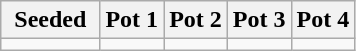<table class="wikitable">
<tr>
<th width=28%>Seeded</th>
<th width=18%>Pot 1</th>
<th width=18%>Pot 2</th>
<th width=18%>Pot 3</th>
<th width=18%>Pot 4</th>
</tr>
<tr>
<td></td>
<td></td>
<td></td>
<td></td>
<td></td>
</tr>
</table>
